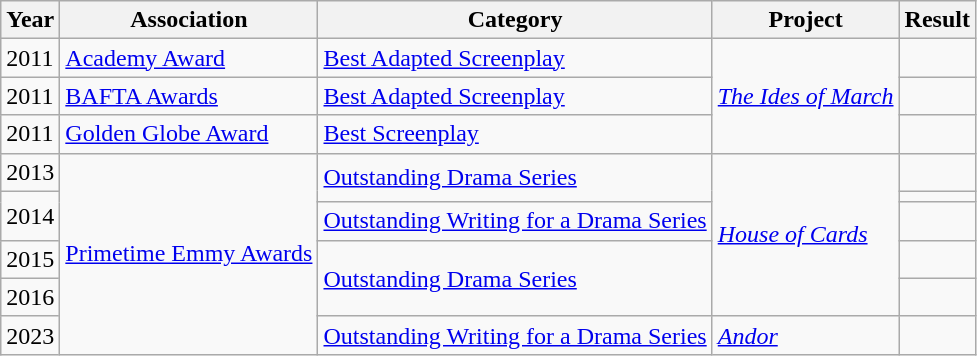<table class="wikitable sortable">
<tr>
<th>Year</th>
<th>Association</th>
<th>Category</th>
<th>Project</th>
<th>Result</th>
</tr>
<tr>
<td>2011</td>
<td><a href='#'>Academy Award</a></td>
<td><a href='#'>Best Adapted Screenplay</a></td>
<td rowspan="3"><em><a href='#'>The Ides of March</a></em></td>
<td></td>
</tr>
<tr>
<td>2011</td>
<td><a href='#'>BAFTA Awards</a></td>
<td><a href='#'>Best Adapted Screenplay</a></td>
<td></td>
</tr>
<tr>
<td>2011</td>
<td><a href='#'>Golden Globe Award</a></td>
<td><a href='#'>Best Screenplay</a></td>
<td></td>
</tr>
<tr>
<td>2013</td>
<td rowspan="6"><a href='#'>Primetime Emmy Awards</a></td>
<td rowspan="2"><a href='#'>Outstanding Drama Series</a></td>
<td rowspan="5"><em><a href='#'>House of Cards</a></em></td>
<td></td>
</tr>
<tr>
<td rowspan="2">2014</td>
<td></td>
</tr>
<tr>
<td><a href='#'>Outstanding Writing for a Drama Series</a></td>
<td></td>
</tr>
<tr>
<td>2015</td>
<td rowspan="2"><a href='#'>Outstanding Drama Series</a></td>
<td></td>
</tr>
<tr>
<td>2016</td>
<td></td>
</tr>
<tr>
<td>2023</td>
<td><a href='#'>Outstanding Writing for a Drama Series</a></td>
<td><em><a href='#'>Andor</a></em></td>
<td></td>
</tr>
</table>
